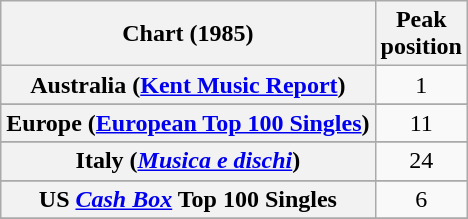<table class="wikitable sortable plainrowheaders" style="text-align:center">
<tr>
<th scope="col">Chart (1985)</th>
<th scope="col">Peak<br>position</th>
</tr>
<tr>
<th scope="row">Australia (<a href='#'>Kent Music Report</a>)</th>
<td>1</td>
</tr>
<tr>
</tr>
<tr>
</tr>
<tr>
<th scope="row">Europe (<a href='#'>European Top 100 Singles</a>)</th>
<td>11</td>
</tr>
<tr>
</tr>
<tr>
</tr>
<tr>
<th scope="row">Italy (<em><a href='#'>Musica e dischi</a></em>)</th>
<td>24</td>
</tr>
<tr>
</tr>
<tr>
</tr>
<tr>
</tr>
<tr>
</tr>
<tr>
</tr>
<tr>
</tr>
<tr>
</tr>
<tr>
</tr>
<tr>
</tr>
<tr>
</tr>
<tr>
<th scope="row">US <em><a href='#'>Cash Box</a></em> Top 100 Singles</th>
<td>6</td>
</tr>
<tr>
</tr>
</table>
